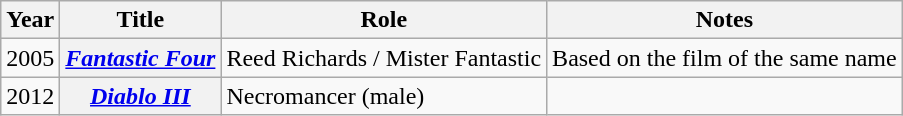<table class="wikitable sortable plainrowheaders">
<tr>
<th scope="col">Year</th>
<th scope="col">Title</th>
<th scope="col">Role</th>
<th scope="col" class="unsortable">Notes</th>
</tr>
<tr>
<td>2005</td>
<th scope="row"><em><a href='#'>Fantastic Four</a></em></th>
<td>Reed Richards / Mister Fantastic</td>
<td>Based on the film of the same name</td>
</tr>
<tr>
<td>2012</td>
<th scope="row"><em><a href='#'>Diablo III</a></em></th>
<td>Necromancer (male)</td>
<td></td>
</tr>
</table>
